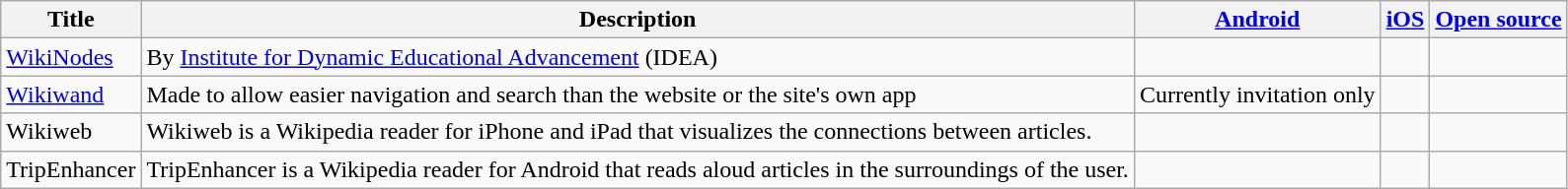<table class="wikitable sortable">
<tr>
<th>Title</th>
<th class="unsortable">Description</th>
<th><a href='#'>Android</a></th>
<th><a href='#'>iOS</a></th>
<th><a href='#'>Open source</a></th>
</tr>
<tr>
<td><a href='#'>WikiNodes</a></td>
<td>By <a href='#'>Institute for Dynamic Educational Advancement</a> (IDEA)</td>
<td></td>
<td></td>
<td></td>
</tr>
<tr>
<td><a href='#'>Wikiwand</a></td>
<td>Made to allow easier navigation and search than the website or the site's own app</td>
<td>Currently invitation only</td>
<td></td>
<td></td>
</tr>
<tr>
<td>Wikiweb</td>
<td>Wikiweb is a Wikipedia reader for iPhone and iPad that visualizes the connections between articles.</td>
<td></td>
<td></td>
<td></td>
</tr>
<tr>
<td>TripEnhancer</td>
<td>TripEnhancer is a Wikipedia reader for Android that reads aloud articles in the surroundings of the user.</td>
<td></td>
<td></td>
<td></td>
</tr>
</table>
